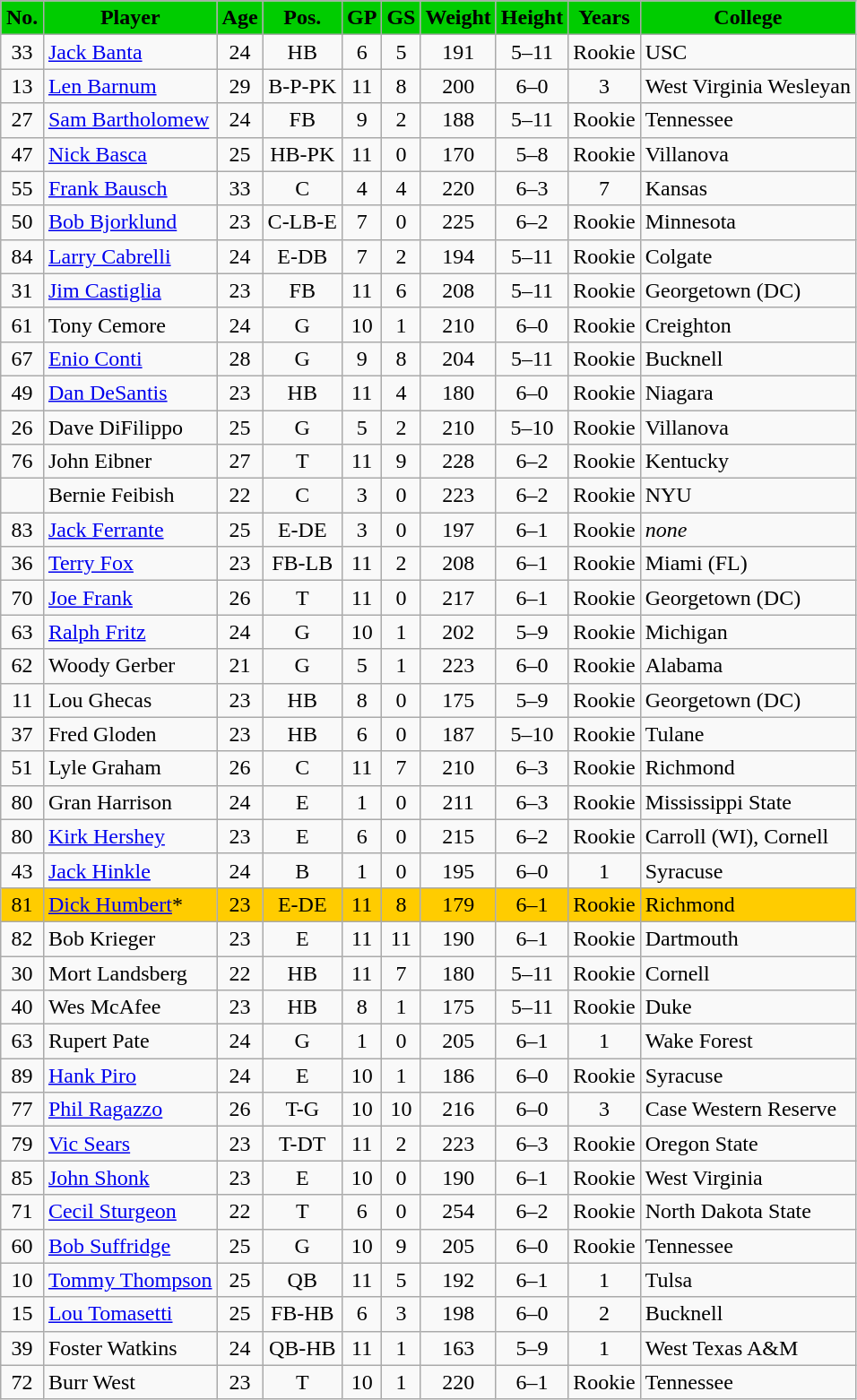<table class="wikitable" style="text-align:center">
<tr>
<th style="background:#00cc00" width=5%>No.</th>
<th style="background:#00cc00">Player</th>
<th style="background:#00cc00">Age</th>
<th style="background:#00cc00">Pos.</th>
<th style="background:#00cc00">GP</th>
<th style="background:#00cc00">GS</th>
<th style="background:#00cc00">Weight</th>
<th style="background:#00cc00">Height</th>
<th style="background:#00cc00">Years</th>
<th style="background:#00cc00">College</th>
</tr>
<tr>
<td>33</td>
<td align=left><a href='#'>Jack Banta</a></td>
<td>24</td>
<td>HB</td>
<td>6</td>
<td>5</td>
<td>191</td>
<td>5–11</td>
<td>Rookie</td>
<td align=left>USC</td>
</tr>
<tr>
<td>13</td>
<td align=left><a href='#'>Len Barnum</a></td>
<td>29</td>
<td>B-P-PK</td>
<td>11</td>
<td>8</td>
<td>200</td>
<td>6–0</td>
<td>3</td>
<td align=left>West Virginia Wesleyan</td>
</tr>
<tr>
<td>27</td>
<td align=left><a href='#'>Sam Bartholomew</a></td>
<td>24</td>
<td>FB</td>
<td>9</td>
<td>2</td>
<td>188</td>
<td>5–11</td>
<td>Rookie</td>
<td align=left>Tennessee</td>
</tr>
<tr>
<td>47</td>
<td align=left><a href='#'>Nick Basca</a></td>
<td>25</td>
<td>HB-PK</td>
<td>11</td>
<td>0</td>
<td>170</td>
<td>5–8</td>
<td>Rookie</td>
<td align=left>Villanova</td>
</tr>
<tr>
<td>55</td>
<td align=left><a href='#'>Frank Bausch</a></td>
<td>33</td>
<td>C</td>
<td>4</td>
<td>4</td>
<td>220</td>
<td>6–3</td>
<td>7</td>
<td align=left>Kansas</td>
</tr>
<tr>
<td>50</td>
<td align=left><a href='#'>Bob Bjorklund</a></td>
<td>23</td>
<td>C-LB-E</td>
<td>7</td>
<td>0</td>
<td>225</td>
<td>6–2</td>
<td>Rookie</td>
<td align=left>Minnesota</td>
</tr>
<tr>
<td>84</td>
<td align=left><a href='#'>Larry Cabrelli</a></td>
<td>24</td>
<td>E-DB</td>
<td>7</td>
<td>2</td>
<td>194</td>
<td>5–11</td>
<td>Rookie</td>
<td align=left>Colgate</td>
</tr>
<tr>
<td>31</td>
<td align=left><a href='#'>Jim Castiglia</a></td>
<td>23</td>
<td>FB</td>
<td>11</td>
<td>6</td>
<td>208</td>
<td>5–11</td>
<td>Rookie</td>
<td align=left>Georgetown (DC)</td>
</tr>
<tr>
<td>61</td>
<td align=left>Tony Cemore</td>
<td>24</td>
<td>G</td>
<td>10</td>
<td>1</td>
<td>210</td>
<td>6–0</td>
<td>Rookie</td>
<td align=left>Creighton</td>
</tr>
<tr>
<td>67</td>
<td align=left><a href='#'>Enio Conti</a></td>
<td>28</td>
<td>G</td>
<td>9</td>
<td>8</td>
<td>204</td>
<td>5–11</td>
<td>Rookie</td>
<td align=left>Bucknell</td>
</tr>
<tr>
<td>49</td>
<td align=left><a href='#'>Dan DeSantis</a></td>
<td>23</td>
<td>HB</td>
<td>11</td>
<td>4</td>
<td>180</td>
<td>6–0</td>
<td>Rookie</td>
<td align=left>Niagara</td>
</tr>
<tr>
<td>26</td>
<td align=left>Dave DiFilippo</td>
<td>25</td>
<td>G</td>
<td>5</td>
<td>2</td>
<td>210</td>
<td>5–10</td>
<td>Rookie</td>
<td align=left>Villanova</td>
</tr>
<tr>
<td>76</td>
<td align=left>John Eibner</td>
<td>27</td>
<td>T</td>
<td>11</td>
<td>9</td>
<td>228</td>
<td>6–2</td>
<td>Rookie</td>
<td align=left>Kentucky</td>
</tr>
<tr>
<td></td>
<td align=left>Bernie Feibish</td>
<td>22</td>
<td>C</td>
<td>3</td>
<td>0</td>
<td>223</td>
<td>6–2</td>
<td>Rookie</td>
<td align=left>NYU</td>
</tr>
<tr>
<td>83</td>
<td align=left><a href='#'>Jack Ferrante</a></td>
<td>25</td>
<td>E-DE</td>
<td>3</td>
<td>0</td>
<td>197</td>
<td>6–1</td>
<td>Rookie</td>
<td align=left><em>none</em></td>
</tr>
<tr>
<td>36</td>
<td align=left><a href='#'>Terry Fox</a></td>
<td>23</td>
<td>FB-LB</td>
<td>11</td>
<td>2</td>
<td>208</td>
<td>6–1</td>
<td>Rookie</td>
<td align=left>Miami (FL)</td>
</tr>
<tr>
<td>70</td>
<td align=left><a href='#'>Joe Frank</a></td>
<td>26</td>
<td>T</td>
<td>11</td>
<td>0</td>
<td>217</td>
<td>6–1</td>
<td>Rookie</td>
<td align=left>Georgetown (DC)</td>
</tr>
<tr>
<td>63</td>
<td align=left><a href='#'>Ralph Fritz</a></td>
<td>24</td>
<td>G</td>
<td>10</td>
<td>1</td>
<td>202</td>
<td>5–9</td>
<td>Rookie</td>
<td align=left>Michigan</td>
</tr>
<tr>
<td>62</td>
<td align=left>Woody Gerber</td>
<td>21</td>
<td>G</td>
<td>5</td>
<td>1</td>
<td>223</td>
<td>6–0</td>
<td>Rookie</td>
<td align=left>Alabama</td>
</tr>
<tr>
<td>11</td>
<td align=left>Lou Ghecas</td>
<td>23</td>
<td>HB</td>
<td>8</td>
<td>0</td>
<td>175</td>
<td>5–9</td>
<td>Rookie</td>
<td align=left>Georgetown (DC)</td>
</tr>
<tr>
<td>37</td>
<td align=left>Fred Gloden</td>
<td>23</td>
<td>HB</td>
<td>6</td>
<td>0</td>
<td>187</td>
<td>5–10</td>
<td>Rookie</td>
<td align=left>Tulane</td>
</tr>
<tr>
<td>51</td>
<td align=left>Lyle Graham</td>
<td>26</td>
<td>C</td>
<td>11</td>
<td>7</td>
<td>210</td>
<td>6–3</td>
<td>Rookie</td>
<td align=left>Richmond</td>
</tr>
<tr>
<td>80</td>
<td align=left>Gran Harrison</td>
<td>24</td>
<td>E</td>
<td>1</td>
<td>0</td>
<td>211</td>
<td>6–3</td>
<td>Rookie</td>
<td align=left>Mississippi State</td>
</tr>
<tr>
<td>80</td>
<td align=left><a href='#'>Kirk Hershey</a></td>
<td>23</td>
<td>E</td>
<td>6</td>
<td>0</td>
<td>215</td>
<td>6–2</td>
<td>Rookie</td>
<td align=left>Carroll (WI), Cornell</td>
</tr>
<tr>
<td>43</td>
<td align=left><a href='#'>Jack Hinkle</a></td>
<td>24</td>
<td>B</td>
<td>1</td>
<td>0</td>
<td>195</td>
<td>6–0</td>
<td>1</td>
<td align=left>Syracuse</td>
</tr>
<tr bgcolor=#ffcc00>
<td>81</td>
<td align=left><a href='#'>Dick Humbert</a>*</td>
<td>23</td>
<td>E-DE</td>
<td>11</td>
<td>8</td>
<td>179</td>
<td>6–1</td>
<td>Rookie</td>
<td align=left>Richmond</td>
</tr>
<tr>
<td>82</td>
<td align=left>Bob Krieger</td>
<td>23</td>
<td>E</td>
<td>11</td>
<td>11</td>
<td>190</td>
<td>6–1</td>
<td>Rookie</td>
<td align=left>Dartmouth</td>
</tr>
<tr>
<td>30</td>
<td align=left>Mort Landsberg</td>
<td>22</td>
<td>HB</td>
<td>11</td>
<td>7</td>
<td>180</td>
<td>5–11</td>
<td>Rookie</td>
<td align=left>Cornell</td>
</tr>
<tr>
<td>40</td>
<td align=left>Wes McAfee</td>
<td>23</td>
<td>HB</td>
<td>8</td>
<td>1</td>
<td>175</td>
<td>5–11</td>
<td>Rookie</td>
<td align=left>Duke</td>
</tr>
<tr>
<td>63</td>
<td align=left>Rupert Pate</td>
<td>24</td>
<td>G</td>
<td>1</td>
<td>0</td>
<td>205</td>
<td>6–1</td>
<td>1</td>
<td align=left>Wake Forest</td>
</tr>
<tr>
<td>89</td>
<td align=left><a href='#'>Hank Piro</a></td>
<td>24</td>
<td>E</td>
<td>10</td>
<td>1</td>
<td>186</td>
<td>6–0</td>
<td>Rookie</td>
<td align=left>Syracuse</td>
</tr>
<tr>
<td>77</td>
<td align=left><a href='#'>Phil Ragazzo</a></td>
<td>26</td>
<td>T-G</td>
<td>10</td>
<td>10</td>
<td>216</td>
<td>6–0</td>
<td>3</td>
<td align=left>Case Western Reserve</td>
</tr>
<tr>
<td>79</td>
<td align=left><a href='#'>Vic Sears</a></td>
<td>23</td>
<td>T-DT</td>
<td>11</td>
<td>2</td>
<td>223</td>
<td>6–3</td>
<td>Rookie</td>
<td align=left>Oregon State</td>
</tr>
<tr>
<td>85</td>
<td align=left><a href='#'>John Shonk</a></td>
<td>23</td>
<td>E</td>
<td>10</td>
<td>0</td>
<td>190</td>
<td>6–1</td>
<td>Rookie</td>
<td align=left>West Virginia</td>
</tr>
<tr>
<td>71</td>
<td align=left><a href='#'>Cecil Sturgeon</a></td>
<td>22</td>
<td>T</td>
<td>6</td>
<td>0</td>
<td>254</td>
<td>6–2</td>
<td>Rookie</td>
<td align=left>North Dakota State</td>
</tr>
<tr>
<td>60</td>
<td align=left><a href='#'>Bob Suffridge</a></td>
<td>25</td>
<td>G</td>
<td>10</td>
<td>9</td>
<td>205</td>
<td>6–0</td>
<td>Rookie</td>
<td align=left>Tennessee</td>
</tr>
<tr>
<td>10</td>
<td align=left><a href='#'>Tommy Thompson</a></td>
<td>25</td>
<td>QB</td>
<td>11</td>
<td>5</td>
<td>192</td>
<td>6–1</td>
<td>1</td>
<td align=left>Tulsa</td>
</tr>
<tr>
<td>15</td>
<td align=left><a href='#'>Lou Tomasetti</a></td>
<td>25</td>
<td>FB-HB</td>
<td>6</td>
<td>3</td>
<td>198</td>
<td>6–0</td>
<td>2</td>
<td align=left>Bucknell</td>
</tr>
<tr>
<td>39</td>
<td align=left>Foster Watkins</td>
<td>24</td>
<td>QB-HB</td>
<td>11</td>
<td>1</td>
<td>163</td>
<td>5–9</td>
<td>1</td>
<td align=left>West Texas A&M</td>
</tr>
<tr>
<td>72</td>
<td align=left>Burr West</td>
<td>23</td>
<td>T</td>
<td>10</td>
<td>1</td>
<td>220</td>
<td>6–1</td>
<td>Rookie</td>
<td align=left>Tennessee</td>
</tr>
</table>
